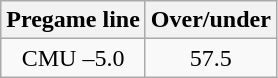<table class="wikitable">
<tr align="center">
<th style=>Pregame line</th>
<th style=>Over/under</th>
</tr>
<tr align="center">
<td>CMU –5.0</td>
<td>57.5</td>
</tr>
</table>
